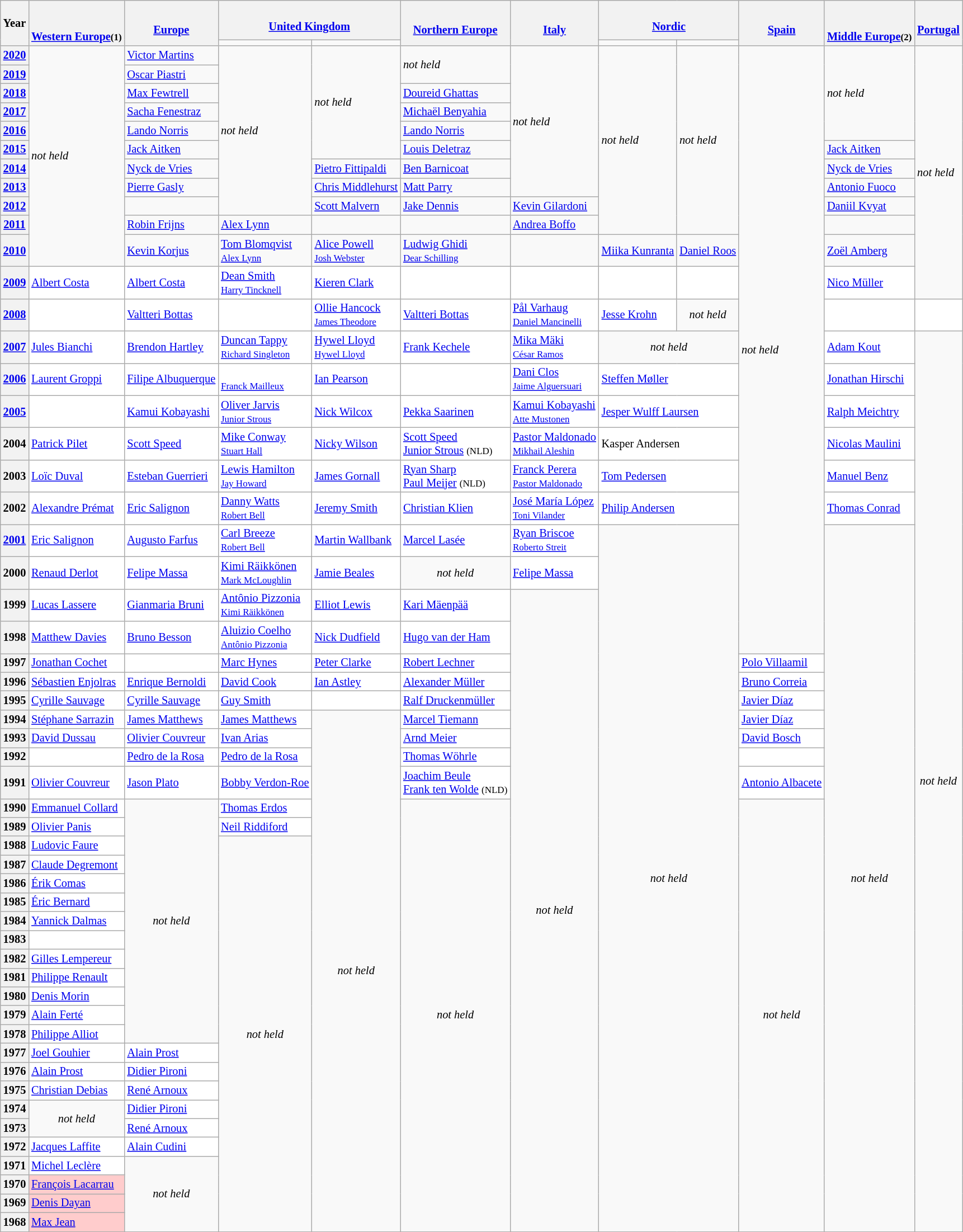<table class="wikitable" style="font-size:85%">
<tr>
<th rowspan=2>Year</th>
<th rowspan=2><br><br><a href='#'>Western Europe</a><small>(1)</small></th>
<th rowspan=2><br><a href='#'>Europe</a></th>
<th colspan=2><br><a href='#'>United Kingdom</a></th>
<th rowspan=2><br><a href='#'>Northern Europe</a></th>
<th rowspan=2><br><a href='#'>Italy</a></th>
<th colspan=2><br><a href='#'>Nordic</a></th>
<th rowspan=2><br><a href='#'>Spain</a></th>
<th rowspan=2><br><br><a href='#'>Middle Europe</a><small>(2)</small></th>
<th rowspan=2><br><a href='#'>Portugal</a></th>
</tr>
<tr>
<td></td>
<td></td>
<td></td>
<td></td>
</tr>
<tr>
<th><a href='#'>2020</a></th>
<td rowspan="11"><em>not held</em></td>
<td> <a href='#'>Victor Martins</a></td>
<td rowspan="9"><em>not held</em></td>
<td rowspan="6"><em>not held</em></td>
<td rowspan="2"><em>not held</em></td>
<td rowspan="8"><em>not held</em></td>
<td rowspan="10"><em>not held</em></td>
<td rowspan="10"><em>not held</em></td>
<td rowspan="23"><em>not held</em></td>
<td rowspan="5"><em>not held</em></td>
<td rowspan="12"><em>not held</em></td>
</tr>
<tr>
<th><a href='#'>2019</a></th>
<td> <a href='#'>Oscar Piastri</a></td>
</tr>
<tr>
<th><a href='#'>2018</a></th>
<td> <a href='#'>Max Fewtrell</a></td>
<td> <a href='#'>Doureid Ghattas</a></td>
</tr>
<tr>
<th><a href='#'>2017</a></th>
<td> <a href='#'>Sacha Fenestraz</a></td>
<td> <a href='#'>Michaël Benyahia</a></td>
</tr>
<tr>
<th><a href='#'>2016</a></th>
<td> <a href='#'>Lando Norris</a></td>
<td> <a href='#'>Lando Norris</a></td>
</tr>
<tr>
<th><a href='#'>2015</a></th>
<td> <a href='#'>Jack Aitken</a></td>
<td> <a href='#'>Louis Deletraz</a></td>
<td> <a href='#'>Jack Aitken</a></td>
</tr>
<tr>
<th><a href='#'>2014</a></th>
<td> <a href='#'>Nyck de Vries</a></td>
<td> <a href='#'>Pietro Fittipaldi</a></td>
<td> <a href='#'>Ben Barnicoat</a></td>
<td> <a href='#'>Nyck de Vries</a></td>
</tr>
<tr>
<th><a href='#'>2013</a></th>
<td> <a href='#'>Pierre Gasly</a></td>
<td> <a href='#'>Chris Middlehurst</a></td>
<td> <a href='#'>Matt Parry</a></td>
<td> <a href='#'>Antonio Fuoco</a></td>
</tr>
<tr>
<th><a href='#'>2012</a></th>
<td></td>
<td> <a href='#'>Scott Malvern</a></td>
<td> <a href='#'>Jake Dennis</a></td>
<td> <a href='#'>Kevin Gilardoni</a></td>
<td> <a href='#'>Daniil Kvyat</a></td>
</tr>
<tr>
<th><a href='#'>2011</a></th>
<td> <a href='#'>Robin Frijns</a></td>
<td> <a href='#'>Alex Lynn</a></td>
<td></td>
<td></td>
<td> <a href='#'>Andrea Boffo</a></td>
<td></td>
</tr>
<tr>
<th><a href='#'>2010</a></th>
<td> <a href='#'>Kevin Korjus</a></td>
<td> <a href='#'>Tom Blomqvist</a><br><small> <a href='#'>Alex Lynn</a></small></td>
<td> <a href='#'>Alice Powell</a><br><small> <a href='#'>Josh Webster</a></small></td>
<td> <a href='#'>Ludwig Ghidi</a><br><small> <a href='#'>Dear Schilling</a></small></td>
<td></td>
<td> <a href='#'>Miika Kunranta</a></td>
<td> <a href='#'>Daniel Roos</a></td>
<td> <a href='#'>Zoël Amberg</a></td>
</tr>
<tr>
<th><a href='#'>2009</a></th>
<td style="background:#FFFFFF;"> <a href='#'>Albert Costa</a></td>
<td style="background:#FFFFFF;"> <a href='#'>Albert Costa</a></td>
<td style="background:#FFFFFF;"> <a href='#'>Dean Smith</a><br><small> <a href='#'>Harry Tincknell</a></small></td>
<td style="background:#FFFFFF;"> <a href='#'>Kieren Clark</a></td>
<td style="background:#FFFFFF;"></td>
<td style="background:#FFFFFF;"></td>
<td style="background:#FFFFFF;"></td>
<td style="background:#FFFFFF;"></td>
<td style="background:#FFFFFF;"> <a href='#'>Nico Müller</a></td>
</tr>
<tr>
<th><a href='#'>2008</a></th>
<td style="background:#FFFFFF;"></td>
<td style="background:#FFFFFF;"> <a href='#'>Valtteri Bottas</a></td>
<td style="background:#FFFFFF;"><br></td>
<td style="background:#FFFFFF;"> <a href='#'>Ollie Hancock</a><br><small> <a href='#'>James Theodore</a></small></td>
<td style="background:#FFFFFF;"> <a href='#'>Valtteri Bottas</a></td>
<td style="background:#FFFFFF;"> <a href='#'>Pål Varhaug</a><br><small> <a href='#'>Daniel Mancinelli</a></small></td>
<td style="background:#FFFFFF;"> <a href='#'>Jesse Krohn</a></td>
<td rowspan=1 valign=middle align=center><em>not held</em></td>
<td style="background:#FFFFFF;"></td>
<td style="background:#FFFFFF;"><br></td>
</tr>
<tr>
<th><a href='#'>2007</a></th>
<td style="background:#FFFFFF;"> <a href='#'>Jules Bianchi</a></td>
<td style="background:#FFFFFF;"> <a href='#'>Brendon Hartley</a></td>
<td style="background:#FFFFFF;"> <a href='#'>Duncan Tappy</a><br><small> <a href='#'>Richard Singleton</a></small></td>
<td style="background:#FFFFFF;"> <a href='#'>Hywel Lloyd</a><br><small> <a href='#'>Hywel Lloyd</a></small></td>
<td style="background:#FFFFFF;"> <a href='#'>Frank Kechele</a></td>
<td style="background:#FFFFFF;"> <a href='#'>Mika Mäki</a><br><small> <a href='#'>César Ramos</a></small></td>
<td colspan=2 rowspan=1 valign=middle align=center><em>not held</em></td>
<td style="background:#FFFFFF;"> <a href='#'>Adam Kout</a></td>
<td rowspan=40 valign=middle align=center><em>not held</em></td>
</tr>
<tr>
<th><a href='#'>2006</a></th>
<td style="background:#FFFFFF;"> <a href='#'>Laurent Groppi</a></td>
<td style="background:#FFFFFF;"> <a href='#'>Filipe Albuquerque</a></td>
<td style="background:#FFFFFF;"><br><small> <a href='#'>Franck Mailleux</a></small></td>
<td style="background:#FFFFFF;"> <a href='#'>Ian Pearson</a></td>
<td style="background:#FFFFFF;"></td>
<td style="background:#FFFFFF;"> <a href='#'>Dani Clos</a><br><small> <a href='#'>Jaime Alguersuari</a></small></td>
<td colspan=2 style="background:#FFFFFF;"> <a href='#'>Steffen Møller</a></td>
<td style="background:#FFFFFF;"> <a href='#'>Jonathan Hirschi</a></td>
</tr>
<tr>
<th><a href='#'>2005</a></th>
<td style="background:#FFFFFF;"></td>
<td style="background:#FFFFFF;"> <a href='#'>Kamui Kobayashi</a></td>
<td style="background:#FFFFFF;"> <a href='#'>Oliver Jarvis</a><br><small> <a href='#'>Junior Strous</a></small></td>
<td style="background:#FFFFFF;"> <a href='#'>Nick Wilcox</a></td>
<td style="background:#FFFFFF;"> <a href='#'>Pekka Saarinen</a><br></td>
<td style="background:#FFFFFF;"> <a href='#'>Kamui Kobayashi</a><br><small> <a href='#'>Atte Mustonen</a></small></td>
<td colspan=2 style="background:#FFFFFF;"> <a href='#'>Jesper Wulff Laursen</a></td>
<td style="background:#FFFFFF;"> <a href='#'>Ralph Meichtry</a></td>
</tr>
<tr>
<th>2004</th>
<td style="background:#FFFFFF;"> <a href='#'>Patrick Pilet</a></td>
<td style="background:#FFFFFF;"> <a href='#'>Scott Speed</a></td>
<td style="background:#FFFFFF;"> <a href='#'>Mike Conway</a><br><small> <a href='#'>Stuart Hall</a></small></td>
<td style="background:#FFFFFF;"> <a href='#'>Nicky Wilson</a></td>
<td style="background:#FFFFFF;"> <a href='#'>Scott Speed</a><br> <a href='#'>Junior Strous</a> <small>(NLD)</small></td>
<td style="background:#FFFFFF;"> <a href='#'>Pastor Maldonado</a><br><small> <a href='#'>Mikhail Aleshin</a></small></td>
<td colspan=2 style="background:#FFFFFF;"> Kasper Andersen</td>
<td style="background:#FFFFFF;"> <a href='#'>Nicolas Maulini</a></td>
</tr>
<tr>
<th>2003</th>
<td style="background:#FFFFFF;"> <a href='#'>Loïc Duval</a></td>
<td style="background:#FFFFFF;"> <a href='#'>Esteban Guerrieri</a></td>
<td style="background:#FFFFFF;"> <a href='#'>Lewis Hamilton</a><br><small> <a href='#'>Jay Howard</a></small></td>
<td style="background:#FFFFFF;"> <a href='#'>James Gornall</a></td>
<td style="background:#FFFFFF;"> <a href='#'>Ryan Sharp</a><br> <a href='#'>Paul Meijer</a> <small>(NLD)</small></td>
<td style="background:#FFFFFF;"> <a href='#'>Franck Perera</a><br><small> <a href='#'>Pastor Maldonado</a></small></td>
<td colspan=2 style="background:#FFFFFF;"> <a href='#'>Tom Pedersen</a></td>
<td style="background:#FFFFFF;"> <a href='#'>Manuel Benz</a></td>
</tr>
<tr>
<th>2002</th>
<td style="background:#FFFFFF;"> <a href='#'>Alexandre Prémat</a></td>
<td style="background:#FFFFFF;"> <a href='#'>Eric Salignon</a></td>
<td style="background:#FFFFFF;"> <a href='#'>Danny Watts</a><br><small> <a href='#'>Robert Bell</a></small></td>
<td style="background:#FFFFFF;"> <a href='#'>Jeremy Smith</a></td>
<td style="background:#FFFFFF;"> <a href='#'>Christian Klien</a></td>
<td style="background:#FFFFFF;"> <a href='#'>José María López</a><br><small> <a href='#'>Toni Vilander</a></small></td>
<td colspan=2 style="background:#FFFFFF;"> <a href='#'>Philip Andersen</a></td>
<td style="background:#FFFFFF;"> <a href='#'>Thomas Conrad</a></td>
</tr>
<tr>
<th><a href='#'>2001</a></th>
<td style="background:#FFFFFF;"> <a href='#'>Eric Salignon</a></td>
<td style="background:#FFFFFF;"> <a href='#'>Augusto Farfus</a></td>
<td style="background:#FFFFFF;"> <a href='#'>Carl Breeze</a><br><small> <a href='#'>Robert Bell</a></small></td>
<td style="background:#FFFFFF;"> <a href='#'>Martin Wallbank</a></td>
<td style="background:#FFFFFF;"> <a href='#'>Marcel Lasée</a></td>
<td style="background:#FFFFFF;"> <a href='#'>Ryan Briscoe</a><br><small> <a href='#'>Roberto Streit</a></small></td>
<td colspan=2 rowspan=34 valign=middle align=center><em>not held</em></td>
<td rowspan=34 valign=middle align=center><em>not held</em></td>
</tr>
<tr>
<th>2000</th>
<td style="background:#FFFFFF;"> <a href='#'>Renaud Derlot</a></td>
<td style="background:#FFFFFF;"> <a href='#'>Felipe Massa</a></td>
<td style="background:#FFFFFF;"> <a href='#'>Kimi Räikkönen</a><br><small> <a href='#'>Mark McLoughlin</a></small></td>
<td style="background:#FFFFFF;"> <a href='#'>Jamie Beales</a></td>
<td rowspan=1 valign=middle align=center><em>not held</em></td>
<td style="background:#FFFFFF;"> <a href='#'>Felipe Massa</a></td>
</tr>
<tr>
<th>1999</th>
<td style="background:#FFFFFF;"> <a href='#'>Lucas Lassere</a></td>
<td style="background:#FFFFFF;"> <a href='#'>Gianmaria Bruni</a></td>
<td style="background:#FFFFFF;"> <a href='#'>Antônio Pizzonia</a><br><small> <a href='#'>Kimi Räikkönen</a></small></td>
<td style="background:#FFFFFF;"> <a href='#'>Elliot Lewis</a></td>
<td style="background:#FFFFFF;"> <a href='#'>Kari Mäenpää</a></td>
<td rowspan=32 valign=middle align=center><em>not held</em></td>
</tr>
<tr>
<th>1998</th>
<td style="background:#FFFFFF;"> <a href='#'>Matthew Davies</a></td>
<td style="background:#FFFFFF;"> <a href='#'>Bruno Besson</a></td>
<td style="background:#FFFFFF;"> <a href='#'>Aluizio Coelho</a><br><small> <a href='#'>Antônio Pizzonia</a></small></td>
<td style="background:#FFFFFF;"> <a href='#'>Nick Dudfield</a></td>
<td style="background:#FFFFFF;"> <a href='#'>Hugo van der Ham</a></td>
</tr>
<tr>
<th>1997</th>
<td style="background:#FFFFFF;"> <a href='#'>Jonathan Cochet</a></td>
<td style="background:#FFFFFF;"></td>
<td style="background:#FFFFFF;"> <a href='#'>Marc Hynes</a></td>
<td style="background:#FFFFFF;"> <a href='#'>Peter Clarke</a></td>
<td style="background:#FFFFFF;"> <a href='#'>Robert Lechner</a></td>
<td style="background:#FFFFFF;"> <a href='#'>Polo Villaamil</a></td>
</tr>
<tr>
<th>1996</th>
<td style="background:#FFFFFF;"> <a href='#'>Sébastien Enjolras</a></td>
<td style="background:#FFFFFF;"> <a href='#'>Enrique Bernoldi</a></td>
<td style="background:#FFFFFF;"> <a href='#'>David Cook</a></td>
<td style="background:#FFFFFF;"> <a href='#'>Ian Astley</a></td>
<td style="background:#FFFFFF;"> <a href='#'>Alexander Müller</a></td>
<td style="background:#FFFFFF;"> <a href='#'>Bruno Correia</a></td>
</tr>
<tr>
<th>1995</th>
<td style="background:#FFFFFF;"> <a href='#'>Cyrille Sauvage</a></td>
<td style="background:#FFFFFF;"> <a href='#'>Cyrille Sauvage</a></td>
<td style="background:#FFFFFF;"> <a href='#'>Guy Smith</a></td>
<td style="background:#FFFFFF;"></td>
<td style="background:#FFFFFF;"> <a href='#'>Ralf Druckenmüller</a></td>
<td style="background:#FFFFFF;"> <a href='#'>Javier Díaz</a></td>
</tr>
<tr>
<th>1994</th>
<td style="background:#FFFFFF;"> <a href='#'>Stéphane Sarrazin</a></td>
<td style="background:#FFFFFF;"> <a href='#'>James Matthews</a></td>
<td style="background:#FFFFFF;"> <a href='#'>James Matthews</a></td>
<td rowspan="27" valign=middle align=center><em>not held</em></td>
<td style="background:#FFFFFF;"> <a href='#'>Marcel Tiemann</a></td>
<td style="background:#FFFFFF;"> <a href='#'>Javier Díaz</a></td>
</tr>
<tr>
<th>1993</th>
<td style="background:#FFFFFF;"> <a href='#'>David Dussau</a></td>
<td style="background:#FFFFFF;"> <a href='#'>Olivier Couvreur</a></td>
<td style="background:#FFFFFF;"> <a href='#'>Ivan Arias</a></td>
<td style="background:#FFFFFF;"> <a href='#'>Arnd Meier</a></td>
<td style="background:#FFFFFF;"> <a href='#'>David Bosch</a></td>
</tr>
<tr>
<th>1992</th>
<td style="background:#FFFFFF;"></td>
<td style="background:#FFFFFF;"> <a href='#'>Pedro de la Rosa</a></td>
<td style="background:#FFFFFF;"> <a href='#'>Pedro de la Rosa</a></td>
<td style="background:#FFFFFF;"> <a href='#'>Thomas Wöhrle</a></td>
<td style="background:#FFFFFF;"></td>
</tr>
<tr>
<th>1991</th>
<td style="background:#FFFFFF;"> <a href='#'>Olivier Couvreur</a></td>
<td style="background:#FFFFFF;"> <a href='#'>Jason Plato</a></td>
<td style="background:#FFFFFF;"> <a href='#'>Bobby Verdon-Roe</a></td>
<td style="background:#FFFFFF;"> <a href='#'>Joachim Beule</a><br> <a href='#'>Frank ten Wolde</a> <small>(NLD)</small></td>
<td style="background:#FFFFFF;"> <a href='#'>Antonio Albacete</a></td>
</tr>
<tr>
<th>1990</th>
<td style="background:#FFFFFF;"> <a href='#'>Emmanuel Collard</a></td>
<td rowspan=13 valign=middle align=center><em>not held</em></td>
<td style="background:#FFFFFF;"> <a href='#'>Thomas Erdos</a></td>
<td rowspan=23 valign=middle align=center><em>not held</em></td>
<td rowspan=23 valign=middle align=center><em>not held</em></td>
</tr>
<tr>
<th>1989</th>
<td style="background:#FFFFFF;"> <a href='#'>Olivier Panis</a></td>
<td style="background:#FFFFFF;"> <a href='#'>Neil Riddiford</a></td>
</tr>
<tr>
<th>1988</th>
<td style="background:#FFFFFF;"> <a href='#'>Ludovic Faure</a></td>
<td rowspan=21 valign=middle align=center><em>not held</em></td>
</tr>
<tr>
<th>1987</th>
<td style="background:#FFFFFF;"> <a href='#'>Claude Degremont</a></td>
</tr>
<tr>
<th>1986</th>
<td style="background:#FFFFFF;"> <a href='#'>Érik Comas</a></td>
</tr>
<tr>
<th>1985</th>
<td style="background:#FFFFFF;"> <a href='#'>Éric Bernard</a></td>
</tr>
<tr>
<th>1984</th>
<td style="background:#FFFFFF;"> <a href='#'>Yannick Dalmas</a></td>
</tr>
<tr>
<th>1983</th>
<td style="background:#FFFFFF;"></td>
</tr>
<tr>
<th>1982</th>
<td style="background:#FFFFFF;"> <a href='#'>Gilles Lempereur</a></td>
</tr>
<tr>
<th>1981</th>
<td style="background:#FFFFFF;"> <a href='#'>Philippe Renault</a></td>
</tr>
<tr>
<th>1980</th>
<td style="background:#FFFFFF;"> <a href='#'>Denis Morin</a></td>
</tr>
<tr>
<th>1979</th>
<td style="background:#FFFFFF;"> <a href='#'>Alain Ferté</a></td>
</tr>
<tr>
<th>1978</th>
<td style="background:#FFFFFF;"> <a href='#'>Philippe Alliot</a></td>
</tr>
<tr>
<th>1977</th>
<td style="background:#FFFFFF;"> <a href='#'>Joel Gouhier</a></td>
<td style="background:#FFFFFF;"> <a href='#'>Alain Prost</a></td>
</tr>
<tr>
<th>1976</th>
<td style="background:#FFFFFF;"> <a href='#'>Alain Prost</a></td>
<td style="background:#FFFFFF;"> <a href='#'>Didier Pironi</a></td>
</tr>
<tr>
<th>1975</th>
<td style="background:#FFFFFF;"> <a href='#'>Christian Debias</a></td>
<td style="background:#FFFFFF;"> <a href='#'>René Arnoux</a></td>
</tr>
<tr>
<th>1974</th>
<td rowspan=2 valign=middle align=center><em>not held</em></td>
<td style="background:#FFFFFF;"> <a href='#'>Didier Pironi</a></td>
</tr>
<tr>
<th>1973</th>
<td style="background:#FFFFFF;"> <a href='#'>René Arnoux</a></td>
</tr>
<tr>
<th>1972</th>
<td style="background:#FFFFFF;"> <a href='#'>Jacques Laffite</a></td>
<td style="background:#FFFFFF;"> <a href='#'>Alain Cudini</a></td>
</tr>
<tr>
<th>1971</th>
<td style="background:#FFFFFF;"> <a href='#'>Michel Leclère</a></td>
<td rowspan=4 valign=middle align=center><em>not held</em></td>
</tr>
<tr>
<th>1970</th>
<td style="background:#FFCCCC;"> <a href='#'>François Lacarrau</a></td>
</tr>
<tr>
<th>1969</th>
<td style="background:#FFCCCC;"> <a href='#'>Denis Dayan</a></td>
</tr>
<tr>
<th>1968</th>
<td style="background:#FFCCCC;"> <a href='#'>Max Jean</a></td>
</tr>
</table>
